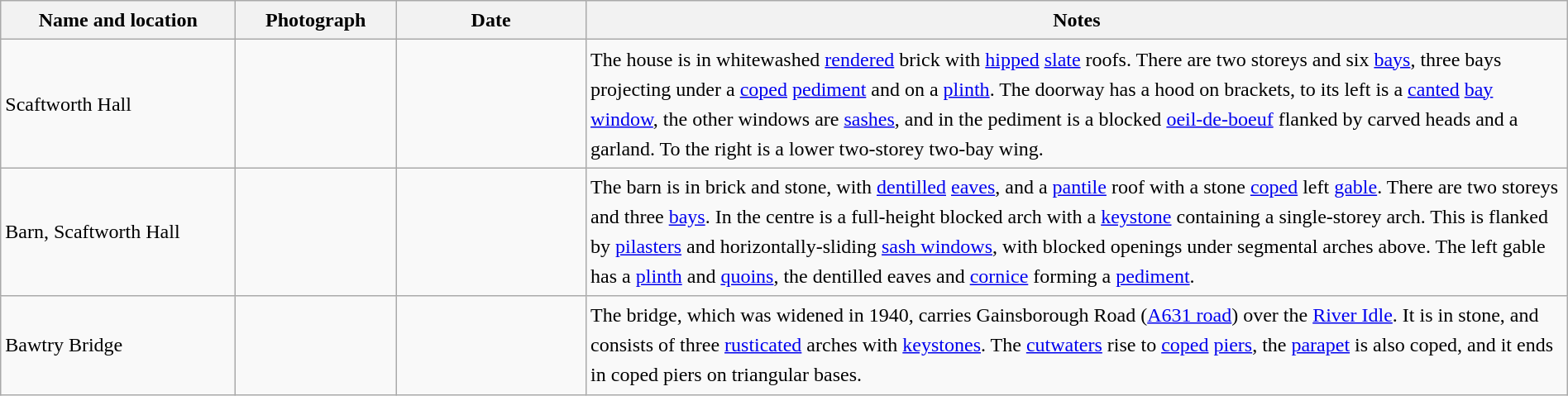<table class="wikitable sortable plainrowheaders" style="width:100%; border:0px; text-align:left; line-height:150%">
<tr>
<th scope="col"  style="width:150px">Name and location</th>
<th scope="col"  style="width:100px" class="unsortable">Photograph</th>
<th scope="col"  style="width:120px">Date</th>
<th scope="col"  style="width:650px" class="unsortable">Notes</th>
</tr>
<tr>
<td>Scaftworth Hall<br><small></small></td>
<td></td>
<td align="center"></td>
<td>The house is in whitewashed <a href='#'>rendered</a> brick with <a href='#'>hipped</a> <a href='#'>slate</a> roofs.  There are two storeys and six <a href='#'>bays</a>, three bays projecting under a <a href='#'>coped</a> <a href='#'>pediment</a> and on a <a href='#'>plinth</a>.  The doorway has a hood on brackets, to its left is a <a href='#'>canted</a> <a href='#'>bay window</a>, the other windows are <a href='#'>sashes</a>, and in the pediment is a blocked <a href='#'>oeil-de-boeuf</a> flanked by carved heads and a garland. To the right is a lower two-storey two-bay wing.</td>
</tr>
<tr>
<td>Barn, Scaftworth Hall<br><small></small></td>
<td></td>
<td align="center"></td>
<td>The barn is in brick and stone, with <a href='#'>dentilled</a> <a href='#'>eaves</a>, and a <a href='#'>pantile</a> roof with a stone <a href='#'>coped</a> left <a href='#'>gable</a>.  There are two storeys and three <a href='#'>bays</a>.  In the centre is a full-height blocked arch with a <a href='#'>keystone</a> containing a single-storey arch.  This is flanked by <a href='#'>pilasters</a> and horizontally-sliding <a href='#'>sash windows</a>, with blocked openings under segmental arches above.  The left gable has a <a href='#'>plinth</a> and <a href='#'>quoins</a>, the dentilled eaves and <a href='#'>cornice</a> forming a <a href='#'>pediment</a>.</td>
</tr>
<tr>
<td>Bawtry Bridge<br><small></small></td>
<td></td>
<td align="center"></td>
<td>The bridge, which was widened in 1940, carries Gainsborough Road (<a href='#'>A631 road</a>) over the <a href='#'>River Idle</a>.  It is in stone, and consists of three <a href='#'>rusticated</a> arches with <a href='#'>keystones</a>.  The <a href='#'>cutwaters</a> rise to <a href='#'>coped</a> <a href='#'>piers</a>, the <a href='#'>parapet</a> is also coped, and it ends in coped piers on triangular bases.</td>
</tr>
<tr>
</tr>
</table>
